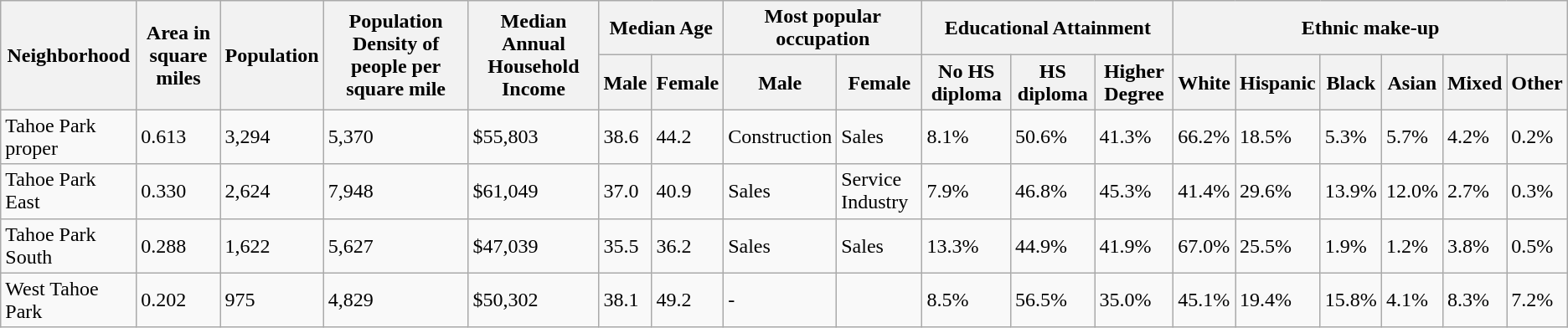<table class="wikitable">
<tr>
<th rowspan="2">Neighborhood</th>
<th rowspan="2">Area in square miles</th>
<th rowspan="2">Population</th>
<th rowspan="2">Population Density of people per square mile</th>
<th rowspan="2">Median Annual Household Income</th>
<th colspan="2">Median Age</th>
<th colspan="2">Most popular occupation</th>
<th colspan="3">Educational Attainment</th>
<th colspan="6">Ethnic make-up</th>
</tr>
<tr>
<th>Male</th>
<th>Female</th>
<th>Male</th>
<th>Female</th>
<th>No HS diploma</th>
<th>HS diploma</th>
<th>Higher Degree</th>
<th>White</th>
<th>Hispanic</th>
<th>Black</th>
<th>Asian</th>
<th>Mixed</th>
<th>Other</th>
</tr>
<tr>
<td>Tahoe Park proper</td>
<td>0.613</td>
<td>3,294</td>
<td>5,370</td>
<td>$55,803</td>
<td>38.6</td>
<td>44.2</td>
<td>Construction</td>
<td>Sales</td>
<td>8.1%</td>
<td>50.6%</td>
<td>41.3%</td>
<td>66.2%</td>
<td>18.5%</td>
<td>5.3%</td>
<td>5.7%</td>
<td>4.2%</td>
<td>0.2%</td>
</tr>
<tr>
<td>Tahoe Park East</td>
<td>0.330</td>
<td>2,624</td>
<td>7,948</td>
<td>$61,049</td>
<td>37.0</td>
<td>40.9</td>
<td>Sales</td>
<td>Service Industry</td>
<td>7.9%</td>
<td>46.8%</td>
<td>45.3%</td>
<td>41.4%</td>
<td>29.6%</td>
<td>13.9%</td>
<td>12.0%</td>
<td>2.7%</td>
<td>0.3%</td>
</tr>
<tr>
<td>Tahoe Park South</td>
<td>0.288</td>
<td>1,622</td>
<td>5,627</td>
<td>$47,039</td>
<td>35.5</td>
<td>36.2</td>
<td>Sales</td>
<td>Sales</td>
<td>13.3%</td>
<td>44.9%</td>
<td>41.9%</td>
<td>67.0%</td>
<td>25.5%</td>
<td>1.9%</td>
<td>1.2%</td>
<td>3.8%</td>
<td>0.5%</td>
</tr>
<tr>
<td>West Tahoe Park</td>
<td>0.202</td>
<td>975</td>
<td>4,829</td>
<td>$50,302</td>
<td>38.1</td>
<td>49.2</td>
<td>-</td>
<td></td>
<td>8.5%</td>
<td>56.5%</td>
<td>35.0%</td>
<td>45.1%</td>
<td>19.4%</td>
<td>15.8%</td>
<td>4.1%</td>
<td>8.3%</td>
<td>7.2%</td>
</tr>
</table>
